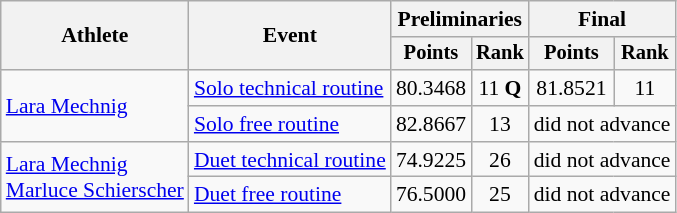<table class=wikitable style="font-size:90%">
<tr>
<th rowspan="2">Athlete</th>
<th rowspan="2">Event</th>
<th colspan="2">Preliminaries</th>
<th colspan="2">Final</th>
</tr>
<tr style="font-size:95%">
<th>Points</th>
<th>Rank</th>
<th>Points</th>
<th>Rank</th>
</tr>
<tr align=center>
<td align=left rowspan=2><a href='#'>Lara Mechnig</a></td>
<td align=left><a href='#'>Solo technical routine</a></td>
<td>80.3468</td>
<td>11 <strong>Q</strong></td>
<td>81.8521</td>
<td>11</td>
</tr>
<tr align=center>
<td align=left><a href='#'>Solo free routine</a></td>
<td>82.8667</td>
<td>13</td>
<td colspan=2>did not advance</td>
</tr>
<tr align=center>
<td align=left rowspan=2><a href='#'>Lara Mechnig</a><br><a href='#'>Marluce Schierscher</a></td>
<td align=left><a href='#'>Duet technical routine</a></td>
<td>74.9225</td>
<td>26</td>
<td colspan=2>did not advance</td>
</tr>
<tr align=center>
<td align=left><a href='#'>Duet free routine</a></td>
<td>76.5000</td>
<td>25</td>
<td colspan=2>did not advance</td>
</tr>
</table>
